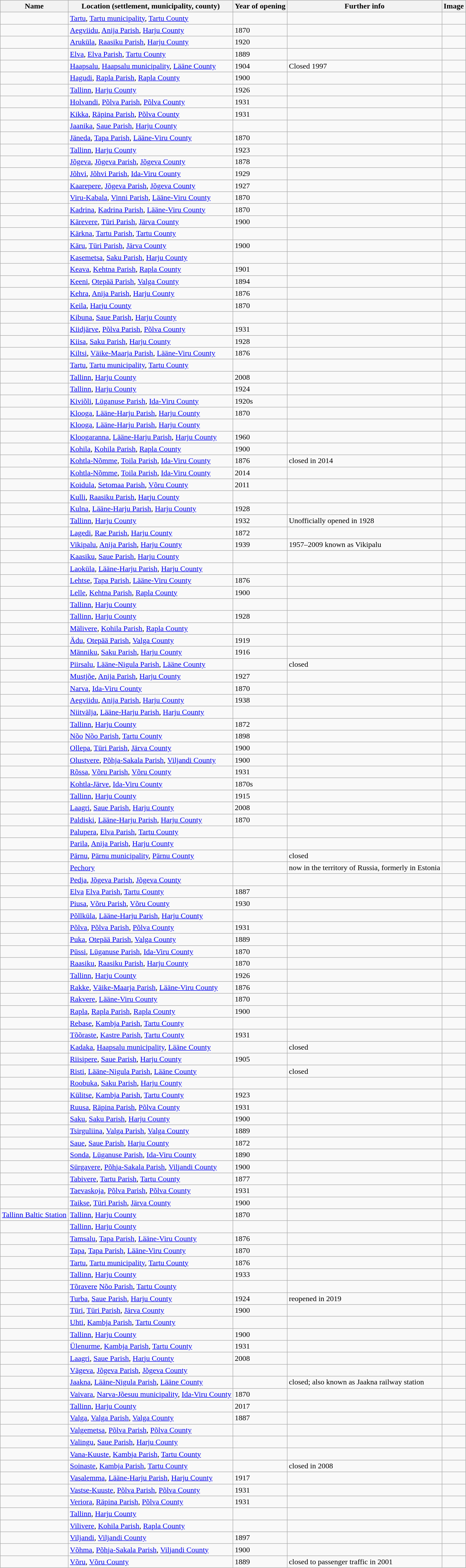<table class="wikitable sortable">
<tr>
<th>Name</th>
<th>Location (settlement, municipality, county)</th>
<th>Year of opening</th>
<th>Further info</th>
<th>Image</th>
</tr>
<tr>
<td></td>
<td><a href='#'>Tartu</a>, <a href='#'>Tartu municipality</a>, <a href='#'>Tartu County</a></td>
<td></td>
<td></td>
<td></td>
</tr>
<tr>
<td></td>
<td><a href='#'>Aegviidu</a>, <a href='#'>Anija Parish</a>, <a href='#'>Harju County</a></td>
<td>1870</td>
<td></td>
<td></td>
</tr>
<tr>
<td></td>
<td><a href='#'>Aruküla</a>, <a href='#'>Raasiku Parish</a>, <a href='#'>Harju County</a></td>
<td>1920</td>
<td></td>
<td></td>
</tr>
<tr>
<td></td>
<td><a href='#'>Elva</a>, <a href='#'>Elva Parish</a>, <a href='#'>Tartu County</a></td>
<td>1889</td>
<td></td>
<td></td>
</tr>
<tr>
<td></td>
<td><a href='#'>Haapsalu</a>, <a href='#'>Haapsalu municipality</a>, <a href='#'>Lääne County</a></td>
<td>1904</td>
<td>Closed 1997</td>
<td></td>
</tr>
<tr>
<td></td>
<td><a href='#'>Hagudi</a>, <a href='#'>Rapla Parish</a>, <a href='#'>Rapla County</a></td>
<td>1900</td>
<td></td>
<td></td>
</tr>
<tr>
<td></td>
<td><a href='#'>Tallinn</a>, <a href='#'>Harju County</a></td>
<td>1926</td>
<td></td>
<td></td>
</tr>
<tr>
<td></td>
<td><a href='#'>Holvandi</a>, <a href='#'>Põlva Parish</a>, <a href='#'>Põlva County</a></td>
<td>1931</td>
<td></td>
<td></td>
</tr>
<tr>
<td></td>
<td><a href='#'>Kikka</a>, <a href='#'>Räpina Parish</a>, <a href='#'>Põlva County</a></td>
<td>1931</td>
<td></td>
<td></td>
</tr>
<tr>
<td></td>
<td><a href='#'>Jaanika</a>, <a href='#'>Saue Parish</a>, <a href='#'>Harju County</a></td>
<td></td>
<td></td>
<td></td>
</tr>
<tr>
<td></td>
<td><a href='#'>Jäneda</a>, <a href='#'>Tapa Parish</a>, <a href='#'>Lääne-Viru County</a></td>
<td>1870</td>
<td></td>
<td></td>
</tr>
<tr>
<td></td>
<td><a href='#'>Tallinn</a>, <a href='#'>Harju County</a></td>
<td>1923</td>
<td></td>
<td></td>
</tr>
<tr>
<td></td>
<td><a href='#'>Jõgeva</a>, <a href='#'>Jõgeva Parish</a>, <a href='#'>Jõgeva County</a></td>
<td>1878</td>
<td></td>
<td></td>
</tr>
<tr>
<td></td>
<td><a href='#'>Jõhvi</a>, <a href='#'>Jõhvi Parish</a>, <a href='#'>Ida-Viru County</a></td>
<td>1929</td>
<td></td>
<td></td>
</tr>
<tr>
<td></td>
<td><a href='#'>Kaarepere</a>, <a href='#'>Jõgeva Parish</a>, <a href='#'>Jõgeva County</a></td>
<td>1927</td>
<td></td>
<td></td>
</tr>
<tr>
<td></td>
<td><a href='#'>Viru-Kabala</a>, <a href='#'>Vinni Parish</a>, <a href='#'>Lääne-Viru County</a></td>
<td>1870</td>
<td></td>
<td></td>
</tr>
<tr>
<td></td>
<td><a href='#'>Kadrina</a>, <a href='#'>Kadrina Parish</a>, <a href='#'>Lääne-Viru County</a></td>
<td>1870</td>
<td></td>
<td></td>
</tr>
<tr>
<td></td>
<td><a href='#'>Kärevere</a>, <a href='#'>Türi Parish</a>, <a href='#'>Järva County</a></td>
<td>1900</td>
<td></td>
<td></td>
</tr>
<tr>
<td></td>
<td><a href='#'>Kärkna</a>, <a href='#'>Tartu Parish</a>, <a href='#'>Tartu County</a></td>
<td></td>
<td></td>
<td></td>
</tr>
<tr>
<td></td>
<td><a href='#'>Käru</a>, <a href='#'>Türi Parish</a>, <a href='#'>Järva County</a></td>
<td>1900</td>
<td></td>
<td></td>
</tr>
<tr>
<td></td>
<td><a href='#'>Kasemetsa</a>, <a href='#'>Saku Parish</a>, <a href='#'>Harju County</a></td>
<td></td>
<td></td>
<td></td>
</tr>
<tr>
<td></td>
<td><a href='#'>Keava</a>, <a href='#'>Kehtna Parish</a>, <a href='#'>Rapla County</a></td>
<td>1901</td>
<td></td>
<td></td>
</tr>
<tr>
<td></td>
<td><a href='#'>Keeni</a>, <a href='#'>Otepää Parish</a>, <a href='#'>Valga County</a></td>
<td>1894</td>
<td></td>
<td></td>
</tr>
<tr>
<td></td>
<td><a href='#'>Kehra</a>, <a href='#'>Anija Parish</a>, <a href='#'>Harju County</a></td>
<td>1876</td>
<td></td>
<td></td>
</tr>
<tr>
<td></td>
<td><a href='#'>Keila</a>, <a href='#'>Harju County</a></td>
<td>1870</td>
<td></td>
<td></td>
</tr>
<tr>
<td></td>
<td><a href='#'>Kibuna</a>, <a href='#'>Saue Parish</a>, <a href='#'>Harju County</a></td>
<td></td>
<td></td>
<td></td>
</tr>
<tr>
<td></td>
<td><a href='#'>Kiidjärve</a>, <a href='#'>Põlva Parish</a>, <a href='#'>Põlva County</a></td>
<td>1931</td>
<td></td>
<td></td>
</tr>
<tr>
<td></td>
<td><a href='#'>Kiisa</a>, <a href='#'>Saku Parish</a>, <a href='#'>Harju County</a></td>
<td>1928</td>
<td></td>
<td></td>
</tr>
<tr>
<td></td>
<td><a href='#'>Kiltsi</a>, <a href='#'>Väike-Maarja Parish</a>, <a href='#'>Lääne-Viru County</a></td>
<td>1876</td>
<td></td>
<td></td>
</tr>
<tr>
<td></td>
<td><a href='#'>Tartu</a>, <a href='#'>Tartu municipality</a>, <a href='#'>Tartu County</a></td>
<td></td>
<td></td>
<td></td>
</tr>
<tr>
<td></td>
<td><a href='#'>Tallinn</a>, <a href='#'>Harju County</a></td>
<td>2008</td>
<td></td>
<td></td>
</tr>
<tr>
<td></td>
<td><a href='#'>Tallinn</a>, <a href='#'>Harju County</a></td>
<td>1924</td>
<td></td>
<td></td>
</tr>
<tr>
<td></td>
<td><a href='#'>Kiviõli</a>, <a href='#'>Lüganuse Parish</a>, <a href='#'>Ida-Viru County</a></td>
<td>1920s</td>
<td></td>
<td></td>
</tr>
<tr>
<td></td>
<td><a href='#'>Klooga</a>, <a href='#'>Lääne-Harju Parish</a>, <a href='#'>Harju County</a></td>
<td>1870</td>
<td></td>
<td></td>
</tr>
<tr>
<td></td>
<td><a href='#'>Klooga</a>, <a href='#'>Lääne-Harju Parish</a>, <a href='#'>Harju County</a></td>
<td></td>
<td></td>
<td></td>
</tr>
<tr>
<td></td>
<td><a href='#'>Kloogaranna</a>, <a href='#'>Lääne-Harju Parish</a>, <a href='#'>Harju County</a></td>
<td>1960</td>
<td></td>
<td></td>
</tr>
<tr>
<td></td>
<td><a href='#'>Kohila</a>, <a href='#'>Kohila Parish</a>, <a href='#'>Rapla County</a></td>
<td>1900</td>
<td></td>
<td></td>
</tr>
<tr>
<td></td>
<td><a href='#'>Kohtla-Nõmme</a>, <a href='#'>Toila Parish</a>, <a href='#'>Ida-Viru County</a></td>
<td>1876</td>
<td>closed in 2014</td>
<td></td>
</tr>
<tr>
<td></td>
<td><a href='#'>Kohtla-Nõmme</a>, <a href='#'>Toila Parish</a>, <a href='#'>Ida-Viru County</a></td>
<td>2014</td>
<td></td>
<td></td>
</tr>
<tr>
<td></td>
<td><a href='#'>Koidula</a>, <a href='#'>Setomaa Parish</a>, <a href='#'>Võru County</a></td>
<td>2011</td>
<td></td>
<td></td>
</tr>
<tr>
<td></td>
<td><a href='#'>Kulli</a>, <a href='#'>Raasiku Parish</a>, <a href='#'>Harju County</a></td>
<td></td>
<td></td>
<td></td>
</tr>
<tr>
<td></td>
<td><a href='#'>Kulna</a>, <a href='#'>Lääne-Harju Parish</a>, <a href='#'>Harju County</a></td>
<td>1928</td>
<td></td>
<td></td>
</tr>
<tr>
<td></td>
<td><a href='#'>Tallinn</a>, <a href='#'>Harju County</a></td>
<td>1932</td>
<td>Unofficially opened in 1928</td>
<td></td>
</tr>
<tr>
<td></td>
<td><a href='#'>Lagedi</a>, <a href='#'>Rae Parish</a>, <a href='#'>Harju County</a></td>
<td>1872</td>
<td></td>
<td></td>
</tr>
<tr>
<td></td>
<td><a href='#'>Vikipalu</a>, <a href='#'>Anija Parish</a>, <a href='#'>Harju County</a></td>
<td>1939</td>
<td>1957–2009 known as Vikipalu</td>
<td></td>
</tr>
<tr>
<td></td>
<td><a href='#'>Kaasiku</a>, <a href='#'>Saue Parish</a>, <a href='#'>Harju County</a></td>
<td></td>
<td></td>
<td></td>
</tr>
<tr>
<td></td>
<td><a href='#'>Laoküla</a>, <a href='#'>Lääne-Harju Parish</a>, <a href='#'>Harju County</a></td>
<td></td>
<td></td>
<td></td>
</tr>
<tr>
<td></td>
<td><a href='#'>Lehtse</a>, <a href='#'>Tapa Parish</a>, <a href='#'>Lääne-Viru County</a></td>
<td>1876</td>
<td></td>
<td></td>
</tr>
<tr>
<td></td>
<td><a href='#'>Lelle</a>, <a href='#'>Kehtna Parish</a>, <a href='#'>Rapla County</a></td>
<td>1900</td>
<td></td>
<td></td>
</tr>
<tr>
<td></td>
<td><a href='#'>Tallinn</a>, <a href='#'>Harju County</a></td>
<td></td>
<td></td>
<td></td>
</tr>
<tr>
<td></td>
<td><a href='#'>Tallinn</a>, <a href='#'>Harju County</a></td>
<td>1928</td>
<td></td>
<td></td>
</tr>
<tr>
<td></td>
<td><a href='#'>Mälivere</a>, <a href='#'>Kohila Parish</a>, <a href='#'>Rapla County</a></td>
<td></td>
<td></td>
<td></td>
</tr>
<tr>
<td></td>
<td><a href='#'>Ädu</a>, <a href='#'>Otepää Parish</a>, <a href='#'>Valga County</a></td>
<td>1919</td>
<td></td>
<td></td>
</tr>
<tr>
<td></td>
<td><a href='#'>Männiku</a>, <a href='#'>Saku Parish</a>, <a href='#'>Harju County</a></td>
<td>1916</td>
<td></td>
<td></td>
</tr>
<tr>
<td></td>
<td><a href='#'>Piirsalu</a>, <a href='#'>Lääne-Nigula Parish</a>, <a href='#'>Lääne County</a></td>
<td></td>
<td>closed</td>
<td></td>
</tr>
<tr>
<td></td>
<td><a href='#'>Mustjõe</a>, <a href='#'>Anija Parish</a>, <a href='#'>Harju County</a></td>
<td>1927</td>
<td></td>
<td></td>
</tr>
<tr>
<td></td>
<td><a href='#'>Narva</a>, <a href='#'>Ida-Viru County</a></td>
<td>1870</td>
<td></td>
<td></td>
</tr>
<tr>
<td></td>
<td><a href='#'>Aegviidu</a>, <a href='#'>Anija Parish</a>, <a href='#'>Harju County</a></td>
<td>1938</td>
<td></td>
<td></td>
</tr>
<tr>
<td></td>
<td><a href='#'>Niitvälja</a>, <a href='#'>Lääne-Harju Parish</a>, <a href='#'>Harju County</a></td>
<td></td>
<td></td>
<td></td>
</tr>
<tr>
<td></td>
<td><a href='#'>Tallinn</a>, <a href='#'>Harju County</a></td>
<td>1872</td>
<td></td>
<td></td>
</tr>
<tr>
<td></td>
<td><a href='#'>Nõo</a> <a href='#'>Nõo Parish</a>, <a href='#'>Tartu County</a></td>
<td>1898</td>
<td></td>
<td></td>
</tr>
<tr>
<td></td>
<td><a href='#'>Ollepa</a>, <a href='#'>Türi Parish</a>, <a href='#'>Järva County</a></td>
<td>1900</td>
<td></td>
<td></td>
</tr>
<tr>
<td></td>
<td><a href='#'>Olustvere</a>, <a href='#'>Põhja-Sakala Parish</a>, <a href='#'>Viljandi County</a></td>
<td>1900</td>
<td></td>
<td></td>
</tr>
<tr>
<td></td>
<td><a href='#'>Rõssa</a>, <a href='#'>Võru Parish</a>, <a href='#'>Võru County</a></td>
<td>1931</td>
<td></td>
<td></td>
</tr>
<tr>
<td></td>
<td><a href='#'>Kohtla-Järve</a>, <a href='#'>Ida-Viru County</a></td>
<td>1870s</td>
<td></td>
<td></td>
</tr>
<tr>
<td></td>
<td><a href='#'>Tallinn</a>, <a href='#'>Harju County</a></td>
<td>1915</td>
<td></td>
<td></td>
</tr>
<tr>
<td></td>
<td><a href='#'>Laagri</a>, <a href='#'>Saue Parish</a>, <a href='#'>Harju County</a></td>
<td>2008</td>
<td></td>
<td></td>
</tr>
<tr>
<td></td>
<td><a href='#'>Paldiski</a>, <a href='#'>Lääne-Harju Parish</a>, <a href='#'>Harju County</a></td>
<td>1870</td>
<td></td>
<td></td>
</tr>
<tr>
<td></td>
<td><a href='#'>Palupera</a>, <a href='#'>Elva Parish</a>, <a href='#'>Tartu County</a></td>
<td></td>
<td></td>
<td></td>
</tr>
<tr>
<td></td>
<td><a href='#'>Parila</a>, <a href='#'>Anija Parish</a>, <a href='#'>Harju County</a></td>
<td></td>
<td></td>
<td></td>
</tr>
<tr>
<td></td>
<td><a href='#'>Pärnu</a>, <a href='#'>Pärnu municipality</a>, <a href='#'>Pärnu County</a></td>
<td></td>
<td>closed</td>
<td></td>
</tr>
<tr>
<td></td>
<td><a href='#'>Pechory</a></td>
<td></td>
<td>now in the territory of Russia, formerly in Estonia</td>
<td></td>
</tr>
<tr>
<td></td>
<td><a href='#'>Pedja</a>, <a href='#'>Jõgeva Parish</a>, <a href='#'>Jõgeva County</a></td>
<td></td>
<td></td>
<td></td>
</tr>
<tr>
<td></td>
<td><a href='#'>Elva</a> <a href='#'>Elva Parish</a>, <a href='#'>Tartu County</a></td>
<td>1887</td>
<td></td>
<td></td>
</tr>
<tr>
<td></td>
<td><a href='#'>Piusa</a>, <a href='#'>Võru Parish</a>, <a href='#'>Võru County</a></td>
<td>1930</td>
<td></td>
<td></td>
</tr>
<tr>
<td></td>
<td><a href='#'>Põllküla</a>, <a href='#'>Lääne-Harju Parish</a>, <a href='#'>Harju County</a></td>
<td></td>
<td></td>
<td></td>
</tr>
<tr>
<td></td>
<td><a href='#'>Põlva</a>, <a href='#'>Põlva Parish</a>, <a href='#'>Põlva County</a></td>
<td>1931</td>
<td></td>
<td></td>
</tr>
<tr>
<td></td>
<td><a href='#'>Puka</a>, <a href='#'>Otepää Parish</a>, <a href='#'>Valga County</a></td>
<td>1889</td>
<td></td>
<td></td>
</tr>
<tr>
<td></td>
<td><a href='#'>Püssi</a>, <a href='#'>Lüganuse Parish</a>, <a href='#'>Ida-Viru County</a></td>
<td>1870</td>
<td></td>
<td></td>
</tr>
<tr>
<td></td>
<td><a href='#'>Raasiku</a>, <a href='#'>Raasiku Parish</a>, <a href='#'>Harju County</a></td>
<td>1870</td>
<td></td>
<td></td>
</tr>
<tr>
<td></td>
<td><a href='#'>Tallinn</a>, <a href='#'>Harju County</a></td>
<td>1926</td>
<td></td>
<td></td>
</tr>
<tr>
<td></td>
<td><a href='#'>Rakke</a>, <a href='#'>Väike-Maarja Parish</a>, <a href='#'>Lääne-Viru County</a></td>
<td>1876</td>
<td></td>
<td></td>
</tr>
<tr>
<td></td>
<td><a href='#'>Rakvere</a>, <a href='#'>Lääne-Viru County</a></td>
<td>1870</td>
<td></td>
<td></td>
</tr>
<tr>
<td></td>
<td><a href='#'>Rapla</a>, <a href='#'>Rapla Parish</a>, <a href='#'>Rapla County</a></td>
<td>1900</td>
<td></td>
<td></td>
</tr>
<tr>
<td></td>
<td><a href='#'>Rebase</a>, <a href='#'>Kambja Parish</a>, <a href='#'>Tartu County</a></td>
<td></td>
<td></td>
<td></td>
</tr>
<tr>
<td></td>
<td><a href='#'>Tõõraste</a>, <a href='#'>Kastre Parish</a>, <a href='#'>Tartu County</a></td>
<td>1931</td>
<td></td>
<td></td>
</tr>
<tr>
<td></td>
<td><a href='#'>Kadaka</a>, <a href='#'>Haapsalu municipality</a>, <a href='#'>Lääne County</a></td>
<td></td>
<td>closed</td>
<td></td>
</tr>
<tr>
<td></td>
<td><a href='#'>Riisipere</a>, <a href='#'>Saue Parish</a>, <a href='#'>Harju County</a></td>
<td>1905</td>
<td></td>
<td></td>
</tr>
<tr>
<td></td>
<td><a href='#'>Risti</a>, <a href='#'>Lääne-Nigula Parish</a>, <a href='#'>Lääne County</a></td>
<td></td>
<td>closed</td>
<td></td>
</tr>
<tr>
<td></td>
<td><a href='#'>Roobuka</a>, <a href='#'>Saku Parish</a>, <a href='#'>Harju County</a></td>
<td></td>
<td></td>
<td></td>
</tr>
<tr>
<td></td>
<td><a href='#'>Külitse</a>, <a href='#'>Kambja Parish</a>, <a href='#'>Tartu County</a></td>
<td>1923</td>
<td></td>
<td></td>
</tr>
<tr>
<td></td>
<td><a href='#'>Ruusa</a>, <a href='#'>Räpina Parish</a>, <a href='#'>Põlva County</a></td>
<td>1931</td>
<td></td>
<td></td>
</tr>
<tr>
<td></td>
<td><a href='#'>Saku</a>, <a href='#'>Saku Parish</a>, <a href='#'>Harju County</a></td>
<td>1900</td>
<td></td>
<td></td>
</tr>
<tr>
<td></td>
<td><a href='#'>Tsirguliina</a>, <a href='#'>Valga Parish</a>, <a href='#'>Valga County</a></td>
<td>1889</td>
<td></td>
<td></td>
</tr>
<tr>
<td></td>
<td><a href='#'>Saue</a>, <a href='#'>Saue Parish</a>, <a href='#'>Harju County</a></td>
<td>1872</td>
<td></td>
<td></td>
</tr>
<tr>
<td></td>
<td><a href='#'>Sonda</a>, <a href='#'>Lüganuse Parish</a>, <a href='#'>Ida-Viru County</a></td>
<td>1890</td>
<td></td>
<td></td>
</tr>
<tr>
<td></td>
<td><a href='#'>Sürgavere</a>, <a href='#'>Põhja-Sakala Parish</a>, <a href='#'>Viljandi County</a></td>
<td>1900</td>
<td></td>
<td></td>
</tr>
<tr>
<td></td>
<td><a href='#'>Tabivere</a>, <a href='#'>Tartu Parish</a>, <a href='#'>Tartu County</a></td>
<td>1877</td>
<td></td>
<td></td>
</tr>
<tr>
<td></td>
<td><a href='#'>Taevaskoja</a>, <a href='#'>Põlva Parish</a>, <a href='#'>Põlva County</a></td>
<td>1931</td>
<td></td>
<td></td>
</tr>
<tr>
<td></td>
<td><a href='#'>Taikse</a>, <a href='#'>Türi Parish</a>, <a href='#'>Järva County</a></td>
<td>1900</td>
<td></td>
<td></td>
</tr>
<tr>
<td><a href='#'>Tallinn Baltic Station</a></td>
<td><a href='#'>Tallinn</a>, <a href='#'>Harju County</a></td>
<td>1870</td>
<td></td>
<td></td>
</tr>
<tr>
<td></td>
<td><a href='#'>Tallinn</a>, <a href='#'>Harju County</a></td>
<td></td>
<td></td>
<td></td>
</tr>
<tr>
<td></td>
<td><a href='#'>Tamsalu</a>, <a href='#'>Tapa Parish</a>, <a href='#'>Lääne-Viru County</a></td>
<td>1876</td>
<td></td>
<td></td>
</tr>
<tr>
<td></td>
<td><a href='#'>Tapa</a>, <a href='#'>Tapa Parish</a>, <a href='#'>Lääne-Viru County</a></td>
<td>1870</td>
<td></td>
<td></td>
</tr>
<tr>
<td></td>
<td><a href='#'>Tartu</a>, <a href='#'>Tartu municipality</a>, <a href='#'>Tartu County</a></td>
<td>1876</td>
<td></td>
<td></td>
</tr>
<tr>
<td></td>
<td><a href='#'>Tallinn</a>, <a href='#'>Harju County</a></td>
<td>1933</td>
<td></td>
<td></td>
</tr>
<tr>
<td></td>
<td><a href='#'>Tõravere</a> <a href='#'>Nõo Parish</a>, <a href='#'>Tartu County</a></td>
<td></td>
<td></td>
<td></td>
</tr>
<tr>
<td></td>
<td><a href='#'>Turba</a>, <a href='#'>Saue Parish</a>, <a href='#'>Harju County</a></td>
<td>1924</td>
<td>reopened in 2019</td>
<td></td>
</tr>
<tr>
<td></td>
<td><a href='#'>Türi</a>, <a href='#'>Türi Parish</a>, <a href='#'>Järva County</a></td>
<td>1900</td>
<td></td>
<td></td>
</tr>
<tr>
<td></td>
<td><a href='#'>Uhti</a>, <a href='#'>Kambja Parish</a>, <a href='#'>Tartu County</a></td>
<td></td>
<td></td>
<td></td>
</tr>
<tr>
<td></td>
<td><a href='#'>Tallinn</a>, <a href='#'>Harju County</a></td>
<td>1900</td>
<td></td>
<td></td>
</tr>
<tr>
<td></td>
<td><a href='#'>Ülenurme</a>, <a href='#'>Kambja Parish</a>, <a href='#'>Tartu County</a></td>
<td>1931</td>
<td></td>
<td></td>
</tr>
<tr>
<td></td>
<td><a href='#'>Laagri</a>, <a href='#'>Saue Parish</a>, <a href='#'>Harju County</a></td>
<td>2008</td>
<td></td>
<td></td>
</tr>
<tr>
<td></td>
<td><a href='#'>Vägeva</a>, <a href='#'>Jõgeva Parish</a>, <a href='#'>Jõgeva County</a></td>
<td></td>
<td></td>
<td></td>
</tr>
<tr>
<td></td>
<td><a href='#'>Jaakna</a>, <a href='#'>Lääne-Nigula Parish</a>, <a href='#'>Lääne County</a></td>
<td></td>
<td>closed; also known as Jaakna railway station</td>
<td></td>
</tr>
<tr>
<td></td>
<td><a href='#'>Vaivara</a>, <a href='#'>Narva-Jõesuu municipality</a>, <a href='#'>Ida-Viru County</a></td>
<td>1870</td>
<td></td>
<td></td>
</tr>
<tr>
<td></td>
<td><a href='#'>Tallinn</a>, <a href='#'>Harju County</a></td>
<td>2017</td>
<td></td>
<td></td>
</tr>
<tr>
<td></td>
<td><a href='#'>Valga</a>, <a href='#'>Valga Parish</a>, <a href='#'>Valga County</a></td>
<td>1887</td>
<td></td>
<td></td>
</tr>
<tr>
<td></td>
<td><a href='#'>Valgemetsa</a>, <a href='#'>Põlva Parish</a>, <a href='#'>Põlva County</a></td>
<td></td>
<td></td>
<td></td>
</tr>
<tr>
<td></td>
<td><a href='#'>Valingu</a>, <a href='#'>Saue Parish</a>, <a href='#'>Harju County</a></td>
<td></td>
<td></td>
<td></td>
</tr>
<tr>
<td></td>
<td><a href='#'>Vana-Kuuste</a>, <a href='#'>Kambja Parish</a>, <a href='#'>Tartu County</a></td>
<td></td>
<td></td>
<td></td>
</tr>
<tr>
<td></td>
<td><a href='#'>Soinaste</a>, <a href='#'>Kambja Parish</a>, <a href='#'>Tartu County</a></td>
<td></td>
<td>closed in 2008</td>
<td></td>
</tr>
<tr>
<td></td>
<td><a href='#'>Vasalemma</a>, <a href='#'>Lääne-Harju Parish</a>, <a href='#'>Harju County</a></td>
<td>1917</td>
<td></td>
<td></td>
</tr>
<tr>
<td></td>
<td><a href='#'>Vastse-Kuuste</a>, <a href='#'>Põlva Parish</a>, <a href='#'>Põlva County</a></td>
<td>1931</td>
<td></td>
<td></td>
</tr>
<tr>
<td></td>
<td><a href='#'>Veriora</a>, <a href='#'>Räpina Parish</a>, <a href='#'>Põlva County</a></td>
<td>1931</td>
<td></td>
<td></td>
</tr>
<tr>
<td></td>
<td><a href='#'>Tallinn</a>, <a href='#'>Harju County</a></td>
<td></td>
<td></td>
<td></td>
</tr>
<tr>
<td></td>
<td><a href='#'>Vilivere</a>, <a href='#'>Kohila Parish</a>, <a href='#'>Rapla County</a></td>
<td></td>
<td></td>
<td></td>
</tr>
<tr>
<td></td>
<td><a href='#'>Viljandi</a>, <a href='#'>Viljandi County</a></td>
<td>1897</td>
<td></td>
<td></td>
</tr>
<tr>
<td></td>
<td><a href='#'>Võhma</a>, <a href='#'>Põhja-Sakala Parish</a>, <a href='#'>Viljandi County</a></td>
<td>1900</td>
<td></td>
<td></td>
</tr>
<tr>
<td></td>
<td><a href='#'>Võru</a>, <a href='#'>Võru County</a></td>
<td>1889</td>
<td>closed to passenger traffic in 2001</td>
<td></td>
</tr>
</table>
